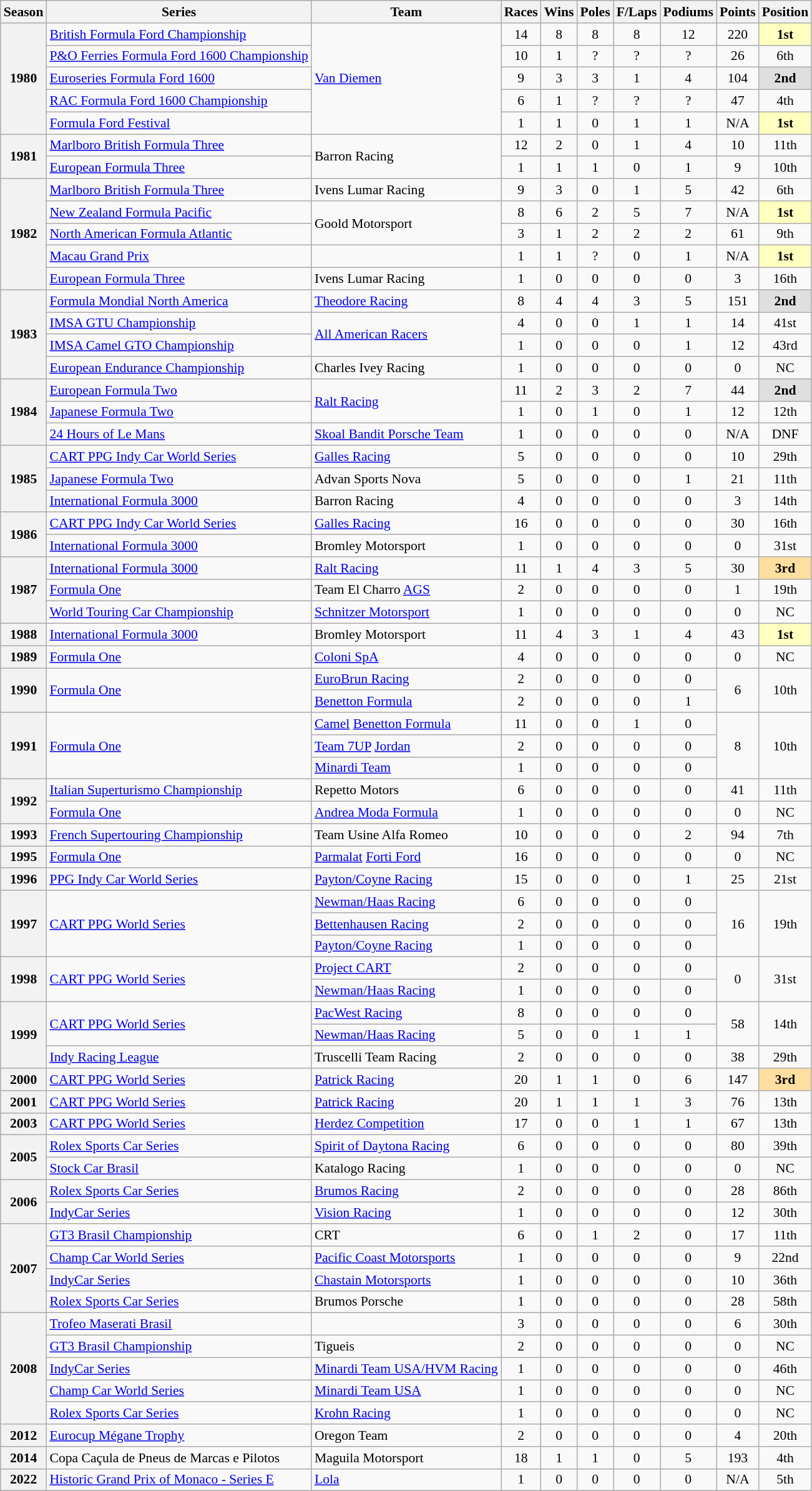<table class="wikitable" style="font-size: 90%; text-align:center">
<tr>
<th>Season</th>
<th>Series</th>
<th>Team</th>
<th>Races</th>
<th>Wins</th>
<th>Poles</th>
<th>F/Laps</th>
<th>Podiums</th>
<th>Points</th>
<th>Position</th>
</tr>
<tr>
<th rowspan=5>1980</th>
<td align=left><a href='#'>British Formula Ford Championship</a></td>
<td rowspan="5" style="text-align:left"><a href='#'>Van Diemen</a></td>
<td>14</td>
<td>8</td>
<td>8</td>
<td>8</td>
<td>12</td>
<td>220</td>
<td style="background:#FFFFBF"><strong>1st</strong></td>
</tr>
<tr>
<td align=left><a href='#'>P&O Ferries Formula Ford 1600 Championship</a></td>
<td>10</td>
<td>1</td>
<td>?</td>
<td>?</td>
<td>?</td>
<td>26</td>
<td>6th</td>
</tr>
<tr>
<td align=left><a href='#'>Euroseries Formula Ford 1600</a></td>
<td>9</td>
<td>3</td>
<td>3</td>
<td>1</td>
<td>4</td>
<td>104</td>
<td style="background:#DFDFDF"><strong>2nd</strong></td>
</tr>
<tr>
<td align=left><a href='#'>RAC Formula Ford 1600 Championship</a></td>
<td>6</td>
<td>1</td>
<td>?</td>
<td>?</td>
<td>?</td>
<td>47</td>
<td>4th</td>
</tr>
<tr>
<td align=left><a href='#'>Formula Ford Festival</a></td>
<td>1</td>
<td>1</td>
<td>0</td>
<td>1</td>
<td>1</td>
<td>N/A</td>
<td style="background:#FFFFBF"><strong>1st</strong></td>
</tr>
<tr>
<th rowspan=2>1981</th>
<td align=left><a href='#'>Marlboro British Formula Three</a></td>
<td rowspan="2" style="text-align:left">Barron Racing</td>
<td>12</td>
<td>2</td>
<td>0</td>
<td>1</td>
<td>4</td>
<td>10</td>
<td>11th</td>
</tr>
<tr>
<td align=left><a href='#'>European Formula Three</a></td>
<td>1</td>
<td>1</td>
<td>1</td>
<td>0</td>
<td>1</td>
<td>9</td>
<td>10th</td>
</tr>
<tr>
<th rowspan=5>1982</th>
<td align=left><a href='#'>Marlboro British Formula Three</a></td>
<td align=left>Ivens Lumar Racing</td>
<td>9</td>
<td>3</td>
<td>0</td>
<td>1</td>
<td>5</td>
<td>42</td>
<td>6th</td>
</tr>
<tr>
<td align=left><a href='#'>New Zealand Formula Pacific</a></td>
<td rowspan="2" style="text-align:left">Goold Motorsport</td>
<td>8</td>
<td>6</td>
<td>2</td>
<td>5</td>
<td>7</td>
<td>N/A</td>
<td style="background:#FFFFBF"><strong>1st</strong></td>
</tr>
<tr>
<td align=left><a href='#'>North American Formula Atlantic</a></td>
<td>3</td>
<td>1</td>
<td>2</td>
<td>2</td>
<td>2</td>
<td>61</td>
<td>9th</td>
</tr>
<tr>
<td align=left><a href='#'>Macau Grand Prix</a></td>
<td align=left></td>
<td>1</td>
<td>1</td>
<td>?</td>
<td>0</td>
<td>1</td>
<td>N/A</td>
<td style="background:#FFFFBF"><strong>1st</strong></td>
</tr>
<tr>
<td align=left><a href='#'>European Formula Three</a></td>
<td align=left>Ivens Lumar Racing</td>
<td>1</td>
<td>0</td>
<td>0</td>
<td>0</td>
<td>0</td>
<td>3</td>
<td>16th</td>
</tr>
<tr>
<th rowspan=4>1983</th>
<td align=left><a href='#'>Formula Mondial North America</a></td>
<td align=left><a href='#'>Theodore Racing</a></td>
<td>8</td>
<td>4</td>
<td>4</td>
<td>3</td>
<td>5</td>
<td>151</td>
<td style="background:#DFDFDF"><strong>2nd</strong></td>
</tr>
<tr>
<td align=left><a href='#'>IMSA GTU Championship</a></td>
<td rowspan="2" style="text-align:left"><a href='#'>All American Racers</a></td>
<td>4</td>
<td>0</td>
<td>0</td>
<td>1</td>
<td>1</td>
<td>14</td>
<td>41st</td>
</tr>
<tr>
<td align=left><a href='#'>IMSA Camel GTO Championship</a></td>
<td>1</td>
<td>0</td>
<td>0</td>
<td>0</td>
<td>1</td>
<td>12</td>
<td>43rd</td>
</tr>
<tr>
<td align=left><a href='#'>European Endurance Championship</a></td>
<td align=left>Charles Ivey Racing</td>
<td>1</td>
<td>0</td>
<td>0</td>
<td>0</td>
<td>0</td>
<td>0</td>
<td>NC</td>
</tr>
<tr>
<th rowspan=3>1984</th>
<td align=left><a href='#'>European Formula Two</a></td>
<td rowspan="2" style="text-align:left"><a href='#'>Ralt Racing</a></td>
<td>11</td>
<td>2</td>
<td>3</td>
<td>2</td>
<td>7</td>
<td>44</td>
<td style="background:#DFDFDF"><strong>2nd</strong></td>
</tr>
<tr>
<td align=left><a href='#'>Japanese Formula Two</a></td>
<td>1</td>
<td>0</td>
<td>1</td>
<td>0</td>
<td>1</td>
<td>12</td>
<td>12th</td>
</tr>
<tr>
<td align=left><a href='#'>24 Hours of Le Mans</a></td>
<td align=left><a href='#'>Skoal Bandit Porsche Team</a></td>
<td>1</td>
<td>0</td>
<td>0</td>
<td>0</td>
<td>0</td>
<td>N/A</td>
<td>DNF</td>
</tr>
<tr>
<th rowspan=3>1985</th>
<td align=left><a href='#'>CART PPG Indy Car World Series</a></td>
<td align=left><a href='#'>Galles Racing</a></td>
<td>5</td>
<td>0</td>
<td>0</td>
<td>0</td>
<td>0</td>
<td>10</td>
<td>29th</td>
</tr>
<tr>
<td align=left><a href='#'>Japanese Formula Two</a></td>
<td align=left>Advan Sports Nova</td>
<td>5</td>
<td>0</td>
<td>0</td>
<td>0</td>
<td>1</td>
<td>21</td>
<td>11th</td>
</tr>
<tr>
<td align=left><a href='#'>International Formula 3000</a></td>
<td align=left>Barron Racing</td>
<td>4</td>
<td>0</td>
<td>0</td>
<td>0</td>
<td>0</td>
<td>3</td>
<td>14th</td>
</tr>
<tr>
<th rowspan=2>1986</th>
<td align=left><a href='#'>CART PPG Indy Car World Series</a></td>
<td align=left><a href='#'>Galles Racing</a></td>
<td>16</td>
<td>0</td>
<td>0</td>
<td>0</td>
<td>0</td>
<td>30</td>
<td>16th</td>
</tr>
<tr>
<td align=left><a href='#'>International Formula 3000</a></td>
<td align=left>Bromley Motorsport</td>
<td>1</td>
<td>0</td>
<td>0</td>
<td>0</td>
<td>0</td>
<td>0</td>
<td>31st</td>
</tr>
<tr>
<th rowspan=3>1987</th>
<td align=left><a href='#'>International Formula 3000</a></td>
<td align=left><a href='#'>Ralt Racing</a></td>
<td>11</td>
<td>1</td>
<td>4</td>
<td>3</td>
<td>5</td>
<td>30</td>
<td style="background:#FFDF9F"><strong>3rd</strong></td>
</tr>
<tr>
<td align=left><a href='#'>Formula One</a></td>
<td align=left>Team El Charro <a href='#'>AGS</a></td>
<td>2</td>
<td>0</td>
<td>0</td>
<td>0</td>
<td>0</td>
<td>1</td>
<td>19th</td>
</tr>
<tr>
<td align=left><a href='#'>World Touring Car Championship</a></td>
<td align=left><a href='#'>Schnitzer Motorsport</a></td>
<td>1</td>
<td>0</td>
<td>0</td>
<td>0</td>
<td>0</td>
<td>0</td>
<td>NC</td>
</tr>
<tr>
<th>1988</th>
<td align=left><a href='#'>International Formula 3000</a></td>
<td align=left>Bromley Motorsport</td>
<td>11</td>
<td>4</td>
<td>3</td>
<td>1</td>
<td>4</td>
<td>43</td>
<td style="background:#FFFFBF"><strong>1st</strong></td>
</tr>
<tr>
<th>1989</th>
<td align=left><a href='#'>Formula One</a></td>
<td align=left><a href='#'>Coloni SpA</a></td>
<td>4</td>
<td>0</td>
<td>0</td>
<td>0</td>
<td>0</td>
<td>0</td>
<td>NC</td>
</tr>
<tr>
<th rowspan=2>1990</th>
<td rowspan="2" style="text-align:left"><a href='#'>Formula One</a></td>
<td align=left><a href='#'>EuroBrun Racing</a></td>
<td>2</td>
<td>0</td>
<td>0</td>
<td>0</td>
<td>0</td>
<td rowspan=2>6</td>
<td rowspan=2>10th</td>
</tr>
<tr>
<td align=left><a href='#'>Benetton Formula</a></td>
<td>2</td>
<td>0</td>
<td>0</td>
<td>0</td>
<td>1</td>
</tr>
<tr>
<th rowspan=3>1991</th>
<td rowspan="3" style="text-align:left"><a href='#'>Formula One</a></td>
<td align=left><a href='#'>Camel</a> <a href='#'>Benetton Formula</a></td>
<td>11</td>
<td>0</td>
<td>0</td>
<td>1</td>
<td>0</td>
<td rowspan=3>8</td>
<td rowspan=3>10th</td>
</tr>
<tr>
<td align=left><a href='#'>Team 7UP</a> <a href='#'>Jordan</a></td>
<td>2</td>
<td>0</td>
<td>0</td>
<td>0</td>
<td>0</td>
</tr>
<tr>
<td align=left><a href='#'>Minardi Team</a></td>
<td>1</td>
<td>0</td>
<td>0</td>
<td>0</td>
<td>0</td>
</tr>
<tr>
<th rowspan=2>1992</th>
<td align=left><a href='#'>Italian Superturismo Championship</a></td>
<td align=left>Repetto Motors</td>
<td>6</td>
<td>0</td>
<td>0</td>
<td>0</td>
<td>0</td>
<td>41</td>
<td>11th</td>
</tr>
<tr>
<td align=left><a href='#'>Formula One</a></td>
<td align=left><a href='#'>Andrea Moda Formula</a></td>
<td>1</td>
<td>0</td>
<td>0</td>
<td>0</td>
<td>0</td>
<td>0</td>
<td>NC</td>
</tr>
<tr>
<th>1993</th>
<td align=left><a href='#'>French Supertouring Championship</a></td>
<td align=left>Team Usine Alfa Romeo</td>
<td>10</td>
<td>0</td>
<td>0</td>
<td>0</td>
<td>2</td>
<td>94</td>
<td>7th</td>
</tr>
<tr>
<th>1995</th>
<td align=left><a href='#'>Formula One</a></td>
<td align=left><a href='#'>Parmalat</a> <a href='#'>Forti Ford</a></td>
<td>16</td>
<td>0</td>
<td>0</td>
<td>0</td>
<td>0</td>
<td>0</td>
<td>NC</td>
</tr>
<tr>
<th>1996</th>
<td align=left><a href='#'>PPG Indy Car World Series</a></td>
<td align=left><a href='#'>Payton/Coyne Racing</a></td>
<td>15</td>
<td>0</td>
<td>0</td>
<td>0</td>
<td>1</td>
<td>25</td>
<td>21st</td>
</tr>
<tr>
<th rowspan=3>1997</th>
<td rowspan="3" style="text-align:left"><a href='#'>CART PPG World Series</a></td>
<td align=left><a href='#'>Newman/Haas Racing</a></td>
<td>6</td>
<td>0</td>
<td>0</td>
<td>0</td>
<td>0</td>
<td rowspan=3>16</td>
<td rowspan=3>19th</td>
</tr>
<tr>
<td align=left><a href='#'>Bettenhausen Racing</a></td>
<td>2</td>
<td>0</td>
<td>0</td>
<td>0</td>
<td>0</td>
</tr>
<tr>
<td align=left><a href='#'>Payton/Coyne Racing</a></td>
<td>1</td>
<td>0</td>
<td>0</td>
<td>0</td>
<td>0</td>
</tr>
<tr>
<th rowspan=2>1998</th>
<td rowspan="2" style="text-align:left"><a href='#'>CART PPG World Series</a></td>
<td align=left><a href='#'>Project CART</a></td>
<td>2</td>
<td>0</td>
<td>0</td>
<td>0</td>
<td>0</td>
<td rowspan=2>0</td>
<td rowspan=2>31st</td>
</tr>
<tr>
<td align=left><a href='#'>Newman/Haas Racing</a></td>
<td>1</td>
<td>0</td>
<td>0</td>
<td>0</td>
<td>0</td>
</tr>
<tr>
<th rowspan=3>1999</th>
<td rowspan="2" style="text-align:left"><a href='#'>CART PPG World Series</a></td>
<td align=left><a href='#'>PacWest Racing</a></td>
<td>8</td>
<td>0</td>
<td>0</td>
<td>0</td>
<td>0</td>
<td rowspan=2>58</td>
<td rowspan=2>14th</td>
</tr>
<tr>
<td align=left><a href='#'>Newman/Haas Racing</a></td>
<td>5</td>
<td>0</td>
<td>0</td>
<td>1</td>
<td>1</td>
</tr>
<tr>
<td align=left><a href='#'>Indy Racing League</a></td>
<td align=left>Truscelli Team Racing</td>
<td>2</td>
<td>0</td>
<td>0</td>
<td>0</td>
<td>0</td>
<td>38</td>
<td>29th</td>
</tr>
<tr>
<th>2000</th>
<td align=left><a href='#'>CART PPG World Series</a></td>
<td align=left><a href='#'>Patrick Racing</a></td>
<td>20</td>
<td>1</td>
<td>1</td>
<td>0</td>
<td>6</td>
<td>147</td>
<td style="background:#FFDF9F"><strong>3rd</strong></td>
</tr>
<tr>
<th>2001</th>
<td align=left><a href='#'>CART PPG World Series</a></td>
<td align=left><a href='#'>Patrick Racing</a></td>
<td>20</td>
<td>1</td>
<td>1</td>
<td>1</td>
<td>3</td>
<td>76</td>
<td>13th</td>
</tr>
<tr>
<th>2003</th>
<td align=left><a href='#'>CART PPG World Series</a></td>
<td align=left><a href='#'>Herdez Competition</a></td>
<td>17</td>
<td>0</td>
<td>0</td>
<td>1</td>
<td>1</td>
<td>67</td>
<td>13th</td>
</tr>
<tr>
<th rowspan=2>2005</th>
<td align=left><a href='#'>Rolex Sports Car Series</a></td>
<td align=left><a href='#'>Spirit of Daytona Racing</a></td>
<td>6</td>
<td>0</td>
<td>0</td>
<td>0</td>
<td>0</td>
<td>80</td>
<td>39th</td>
</tr>
<tr>
<td align=left><a href='#'>Stock Car Brasil</a></td>
<td align=left>Katalogo Racing</td>
<td>1</td>
<td>0</td>
<td>0</td>
<td>0</td>
<td>0</td>
<td>0</td>
<td>NC</td>
</tr>
<tr>
<th rowspan=2>2006</th>
<td align=left><a href='#'>Rolex Sports Car Series</a></td>
<td align=left><a href='#'>Brumos Racing</a></td>
<td>2</td>
<td>0</td>
<td>0</td>
<td>0</td>
<td>0</td>
<td>28</td>
<td>86th</td>
</tr>
<tr>
<td align=left><a href='#'>IndyCar Series</a></td>
<td align=left><a href='#'>Vision Racing</a></td>
<td>1</td>
<td>0</td>
<td>0</td>
<td>0</td>
<td>0</td>
<td>12</td>
<td>30th</td>
</tr>
<tr>
<th rowspan=4>2007</th>
<td align=left><a href='#'>GT3 Brasil Championship</a></td>
<td align=left>CRT</td>
<td>6</td>
<td>0</td>
<td>1</td>
<td>2</td>
<td>0</td>
<td>17</td>
<td>11th</td>
</tr>
<tr>
<td align=left><a href='#'>Champ Car World Series</a></td>
<td align=left><a href='#'>Pacific Coast Motorsports</a></td>
<td>1</td>
<td>0</td>
<td>0</td>
<td>0</td>
<td>0</td>
<td>9</td>
<td>22nd</td>
</tr>
<tr>
<td align=left><a href='#'>IndyCar Series</a></td>
<td align=left><a href='#'>Chastain Motorsports</a></td>
<td>1</td>
<td>0</td>
<td>0</td>
<td>0</td>
<td>0</td>
<td>10</td>
<td>36th</td>
</tr>
<tr>
<td align=left><a href='#'>Rolex Sports Car Series</a></td>
<td align=left>Brumos Porsche</td>
<td>1</td>
<td>0</td>
<td>0</td>
<td>0</td>
<td>0</td>
<td>28</td>
<td>58th</td>
</tr>
<tr>
<th rowspan=5>2008</th>
<td align=left><a href='#'>Trofeo Maserati Brasil</a></td>
<td align=left></td>
<td>3</td>
<td>0</td>
<td>0</td>
<td>0</td>
<td>0</td>
<td>6</td>
<td>30th</td>
</tr>
<tr>
<td align=left><a href='#'>GT3 Brasil Championship</a></td>
<td align=left>Tigueis</td>
<td>2</td>
<td>0</td>
<td>0</td>
<td>0</td>
<td>0</td>
<td>0</td>
<td>NC</td>
</tr>
<tr>
<td align=left><a href='#'>IndyCar Series</a></td>
<td align=left><a href='#'>Minardi Team USA/HVM Racing</a></td>
<td>1</td>
<td>0</td>
<td>0</td>
<td>0</td>
<td>0</td>
<td>0</td>
<td>46th</td>
</tr>
<tr>
<td align=left><a href='#'>Champ Car World Series</a></td>
<td align=left><a href='#'>Minardi Team USA</a></td>
<td>1</td>
<td>0</td>
<td>0</td>
<td>0</td>
<td>0</td>
<td>0</td>
<td>NC</td>
</tr>
<tr>
<td align=left><a href='#'>Rolex Sports Car Series</a></td>
<td align=left><a href='#'>Krohn Racing</a></td>
<td>1</td>
<td>0</td>
<td>0</td>
<td>0</td>
<td>0</td>
<td>0</td>
<td>NC</td>
</tr>
<tr>
<th>2012</th>
<td align=left><a href='#'>Eurocup Mégane Trophy</a></td>
<td align=left>Oregon Team</td>
<td>2</td>
<td>0</td>
<td>0</td>
<td>0</td>
<td>0</td>
<td>4</td>
<td>20th</td>
</tr>
<tr>
<th>2014</th>
<td align=left>Copa Caçula de Pneus de Marcas e Pilotos</td>
<td align=left>Maguila Motorsport</td>
<td>18</td>
<td>1</td>
<td>1</td>
<td>0</td>
<td>5</td>
<td>193</td>
<td>4th</td>
</tr>
<tr>
<th>2022</th>
<td align=left><a href='#'>Historic Grand Prix of Monaco - Series E</a></td>
<td align=left><a href='#'>Lola</a></td>
<td>1</td>
<td>0</td>
<td>0</td>
<td>0</td>
<td>0</td>
<td>N/A</td>
<td>5th</td>
</tr>
</table>
